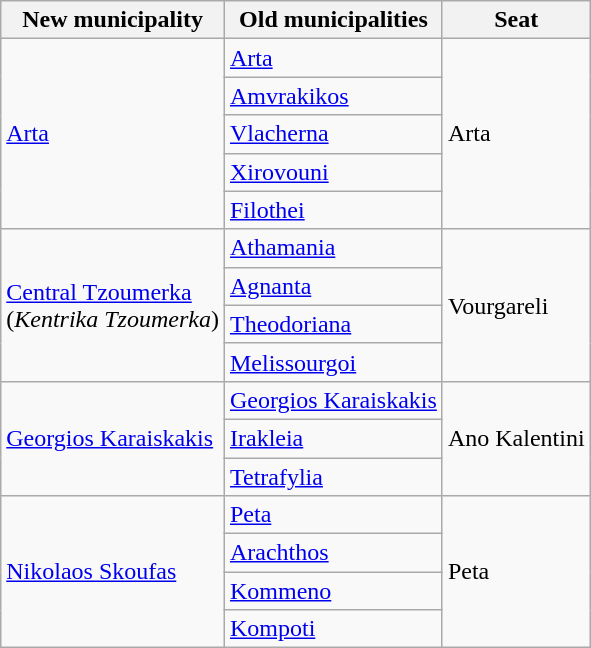<table class="wikitable">
<tr>
<th>New municipality</th>
<th>Old municipalities</th>
<th>Seat</th>
</tr>
<tr>
<td rowspan=5><a href='#'>Arta</a></td>
<td><a href='#'>Arta</a></td>
<td rowspan=5>Arta</td>
</tr>
<tr>
<td><a href='#'>Amvrakikos</a></td>
</tr>
<tr>
<td><a href='#'>Vlacherna</a></td>
</tr>
<tr>
<td><a href='#'>Xirovouni</a></td>
</tr>
<tr>
<td><a href='#'>Filothei</a></td>
</tr>
<tr>
<td rowspan=4><a href='#'>Central Tzoumerka</a> <br>(<em>Kentrika Tzoumerka</em>)</td>
<td><a href='#'>Athamania</a></td>
<td rowspan=4>Vourgareli</td>
</tr>
<tr>
<td><a href='#'>Agnanta</a></td>
</tr>
<tr>
<td><a href='#'>Theodoriana</a></td>
</tr>
<tr>
<td><a href='#'>Melissourgoi</a></td>
</tr>
<tr>
<td rowspan=3><a href='#'>Georgios Karaiskakis</a></td>
<td><a href='#'>Georgios Karaiskakis</a></td>
<td rowspan=3>Ano Kalentini</td>
</tr>
<tr>
<td><a href='#'>Irakleia</a></td>
</tr>
<tr>
<td><a href='#'>Tetrafylia</a></td>
</tr>
<tr>
<td rowspan=4><a href='#'>Nikolaos Skoufas</a></td>
<td><a href='#'>Peta</a></td>
<td rowspan=4>Peta</td>
</tr>
<tr>
<td><a href='#'>Arachthos</a></td>
</tr>
<tr>
<td><a href='#'>Kommeno</a></td>
</tr>
<tr>
<td><a href='#'>Kompoti</a></td>
</tr>
</table>
